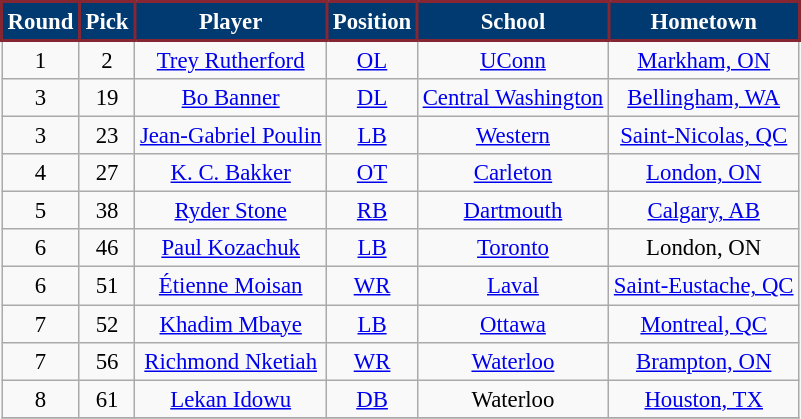<table class="wikitable" style="font-size: 95%;">
<tr>
<th scope="col" style="background:#003A70;color:#FFFFFF;border:2px solid #862633;">Round</th>
<th scope="col" style="background:#003A70;color:#FFFFFF;border:2px solid #862633;">Pick</th>
<th scope="col" style="background:#003A70;color:#FFFFFF;border:2px solid #862633;">Player</th>
<th scope="col" style="background:#003A70;color:#FFFFFF;border:2px solid #862633;">Position</th>
<th scope="col" style="background:#003A70;color:#FFFFFF;border:2px solid #862633;">School</th>
<th scope="col" style="background:#003A70;color:#FFFFFF;border:2px solid #862633;">Hometown</th>
</tr>
<tr align="center">
<td align=center>1</td>
<td>2</td>
<td><a href='#'>Trey Rutherford</a></td>
<td><a href='#'>OL</a></td>
<td><a href='#'>UConn</a></td>
<td><a href='#'>Markham, ON</a></td>
</tr>
<tr align="center">
<td align=center>3</td>
<td>19</td>
<td><a href='#'>Bo Banner</a></td>
<td><a href='#'>DL</a></td>
<td><a href='#'>Central Washington</a></td>
<td><a href='#'>Bellingham, WA</a></td>
</tr>
<tr align="center">
<td align=center>3</td>
<td>23</td>
<td><a href='#'>Jean-Gabriel Poulin</a></td>
<td><a href='#'>LB</a></td>
<td><a href='#'>Western</a></td>
<td><a href='#'>Saint-Nicolas, QC</a></td>
</tr>
<tr align="center">
<td align=center>4</td>
<td>27</td>
<td><a href='#'>K. C. Bakker</a></td>
<td><a href='#'>OT</a></td>
<td><a href='#'>Carleton</a></td>
<td><a href='#'>London, ON</a></td>
</tr>
<tr align="center">
<td align=center>5</td>
<td>38</td>
<td><a href='#'>Ryder Stone</a></td>
<td><a href='#'>RB</a></td>
<td><a href='#'>Dartmouth</a></td>
<td><a href='#'>Calgary, AB</a></td>
</tr>
<tr align="center">
<td align=center>6</td>
<td>46</td>
<td><a href='#'>Paul Kozachuk</a></td>
<td><a href='#'>LB</a></td>
<td><a href='#'>Toronto</a></td>
<td>London, ON</td>
</tr>
<tr align="center">
<td align=center>6</td>
<td>51</td>
<td><a href='#'>Étienne Moisan</a></td>
<td><a href='#'>WR</a></td>
<td><a href='#'>Laval</a></td>
<td><a href='#'>Saint-Eustache, QC</a></td>
</tr>
<tr align="center">
<td align=center>7</td>
<td>52</td>
<td><a href='#'>Khadim Mbaye</a></td>
<td><a href='#'>LB</a></td>
<td><a href='#'>Ottawa</a></td>
<td><a href='#'>Montreal, QC</a></td>
</tr>
<tr align="center">
<td align=center>7</td>
<td>56</td>
<td><a href='#'>Richmond Nketiah</a></td>
<td><a href='#'>WR</a></td>
<td><a href='#'>Waterloo</a></td>
<td><a href='#'>Brampton, ON</a></td>
</tr>
<tr align="center">
<td align=center>8</td>
<td>61</td>
<td><a href='#'>Lekan Idowu</a></td>
<td><a href='#'>DB</a></td>
<td>Waterloo</td>
<td><a href='#'>Houston, TX</a></td>
</tr>
<tr>
</tr>
</table>
